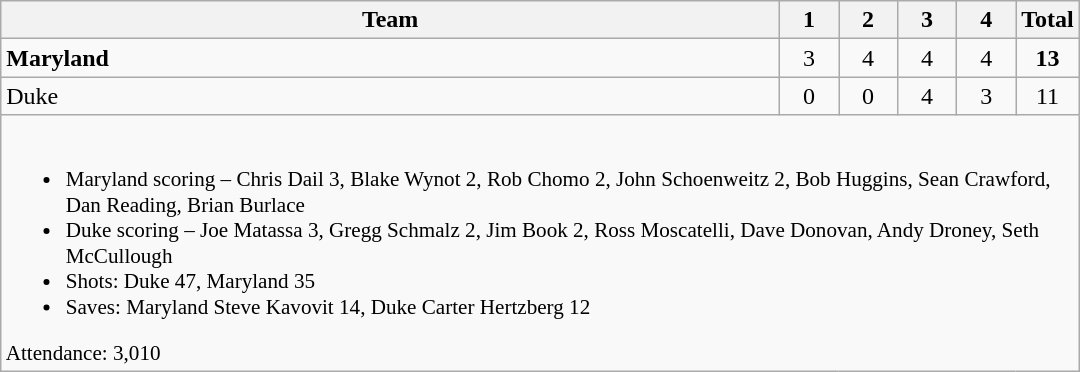<table class="wikitable" style="text-align:center; max-width:45em">
<tr>
<th>Team</th>
<th style="width:2em">1</th>
<th style="width:2em">2</th>
<th style="width:2em">3</th>
<th style="width:2em">4</th>
<th style="width:2em">Total</th>
</tr>
<tr>
<td style="text-align:left"><strong>Maryland</strong></td>
<td>3</td>
<td>4</td>
<td>4</td>
<td>4</td>
<td><strong>13</strong></td>
</tr>
<tr>
<td style="text-align:left">Duke</td>
<td>0</td>
<td>0</td>
<td>4</td>
<td>3</td>
<td>11</td>
</tr>
<tr>
<td colspan=6 style="text-align:left; font-size:88%;"><br><ul><li>Maryland scoring – Chris Dail 3, Blake Wynot 2, Rob Chomo 2, John Schoenweitz 2, Bob Huggins, Sean Crawford, Dan Reading, Brian Burlace</li><li>Duke scoring – Joe Matassa 3, Gregg Schmalz 2, Jim Book 2, Ross Moscatelli, Dave Donovan, Andy Droney, Seth McCullough</li><li>Shots: Duke 47, Maryland 35</li><li>Saves: Maryland Steve Kavovit 14, Duke Carter Hertzberg 12</li></ul>Attendance: 3,010
</td>
</tr>
</table>
